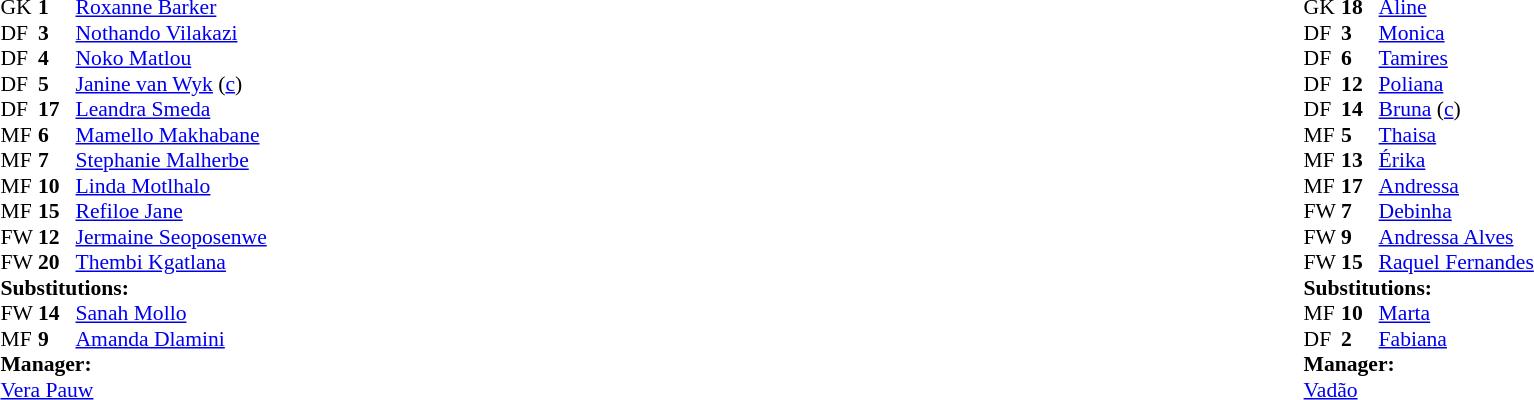<table width="100%">
<tr>
<td valign="top" width="50%"><br><table style="font-size: 90%" cellspacing="0" cellpadding="0">
<tr>
<th width="25"></th>
<th width="25"></th>
</tr>
<tr>
<td>GK</td>
<td><strong>1</strong></td>
<td><a href='#'>Roxanne Barker</a></td>
</tr>
<tr>
<td>DF</td>
<td><strong>3</strong></td>
<td><a href='#'>Nothando Vilakazi</a></td>
<td></td>
</tr>
<tr>
<td>DF</td>
<td><strong>4</strong></td>
<td><a href='#'>Noko Matlou</a></td>
</tr>
<tr>
<td>DF</td>
<td><strong>5</strong></td>
<td><a href='#'>Janine van Wyk</a> (<a href='#'>c</a>)</td>
</tr>
<tr>
<td>DF</td>
<td><strong>17</strong></td>
<td><a href='#'>Leandra Smeda</a></td>
</tr>
<tr>
<td>MF</td>
<td><strong>6</strong></td>
<td><a href='#'>Mamello Makhabane</a></td>
</tr>
<tr>
<td>MF</td>
<td><strong>7</strong></td>
<td><a href='#'>Stephanie Malherbe</a></td>
</tr>
<tr>
<td>MF</td>
<td><strong>10</strong></td>
<td><a href='#'>Linda Motlhalo</a></td>
<td></td>
<td></td>
</tr>
<tr>
<td>MF</td>
<td><strong>15</strong></td>
<td><a href='#'>Refiloe Jane</a></td>
</tr>
<tr>
<td>FW</td>
<td><strong>12</strong></td>
<td><a href='#'>Jermaine Seoposenwe</a></td>
</tr>
<tr>
<td>FW</td>
<td><strong>20</strong></td>
<td><a href='#'>Thembi Kgatlana</a></td>
<td></td>
<td></td>
</tr>
<tr>
<td colspan=3><strong>Substitutions:</strong></td>
</tr>
<tr>
<td>FW</td>
<td><strong>14</strong></td>
<td><a href='#'>Sanah Mollo</a></td>
<td></td>
<td></td>
</tr>
<tr>
<td>MF</td>
<td><strong>9</strong></td>
<td><a href='#'>Amanda Dlamini</a></td>
<td></td>
<td></td>
</tr>
<tr>
<td colspan=3><strong>Manager:</strong></td>
</tr>
<tr>
<td colspan=3><a href='#'>Vera Pauw</a></td>
</tr>
</table>
</td>
<td valign="top"></td>
<td valign="top" width="50%"><br><table style="font-size: 90%" cellspacing="0" cellpadding="0" align="center">
<tr>
<th width="25"></th>
<th width="25"></th>
</tr>
<tr>
<td>GK</td>
<td><strong>18</strong></td>
<td><a href='#'>Aline</a></td>
</tr>
<tr>
<td>DF</td>
<td><strong>3</strong></td>
<td><a href='#'>Monica</a></td>
</tr>
<tr>
<td>DF</td>
<td><strong>6</strong></td>
<td><a href='#'>Tamires</a></td>
<td></td>
<td></td>
</tr>
<tr>
<td>DF</td>
<td><strong>12</strong></td>
<td><a href='#'>Poliana</a></td>
</tr>
<tr>
<td>DF</td>
<td><strong>14</strong></td>
<td><a href='#'>Bruna</a> (<a href='#'>c</a>)</td>
<td></td>
</tr>
<tr>
<td>MF</td>
<td><strong>5</strong></td>
<td><a href='#'>Thaisa</a></td>
<td></td>
<td></td>
</tr>
<tr>
<td>MF</td>
<td><strong>13</strong></td>
<td><a href='#'>Érika</a></td>
</tr>
<tr>
<td>MF</td>
<td><strong>17</strong></td>
<td><a href='#'>Andressa</a></td>
<td></td>
</tr>
<tr>
<td>FW</td>
<td><strong>7</strong></td>
<td><a href='#'>Debinha</a></td>
</tr>
<tr>
<td>FW</td>
<td><strong>9</strong></td>
<td><a href='#'>Andressa Alves</a></td>
</tr>
<tr>
<td>FW</td>
<td><strong>15</strong></td>
<td><a href='#'>Raquel Fernandes</a></td>
</tr>
<tr>
<td colspan=3><strong>Substitutions:</strong></td>
</tr>
<tr>
<td>MF</td>
<td><strong>10</strong></td>
<td><a href='#'>Marta</a></td>
<td></td>
<td></td>
</tr>
<tr>
<td>DF</td>
<td><strong>2</strong></td>
<td><a href='#'>Fabiana</a></td>
<td></td>
<td></td>
</tr>
<tr>
<td colspan=3><strong>Manager:</strong></td>
</tr>
<tr>
<td colspan=3><a href='#'>Vadão</a></td>
</tr>
</table>
</td>
</tr>
</table>
